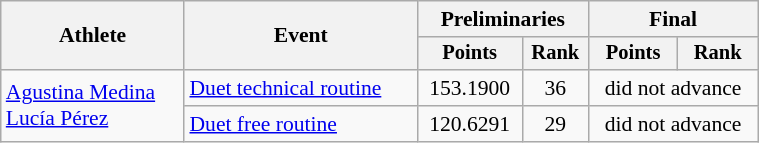<table class="wikitable" style="text-align:center; font-size:90%; width:40%;">
<tr>
<th rowspan="2">Athlete</th>
<th rowspan="2">Event</th>
<th colspan="2">Preliminaries</th>
<th colspan="2">Final</th>
</tr>
<tr style="font-size:95%">
<th>Points</th>
<th>Rank</th>
<th>Points</th>
<th>Rank</th>
</tr>
<tr>
<td align=left rowspan=2><a href='#'>Agustina Medina</a><br> <a href='#'>Lucía Pérez</a></td>
<td align=left><a href='#'>Duet technical routine</a></td>
<td>153.1900</td>
<td>36</td>
<td colspan=2>did not advance</td>
</tr>
<tr>
<td align=left><a href='#'>Duet free routine</a></td>
<td>120.6291</td>
<td>29</td>
<td colspan=2>did not advance</td>
</tr>
</table>
